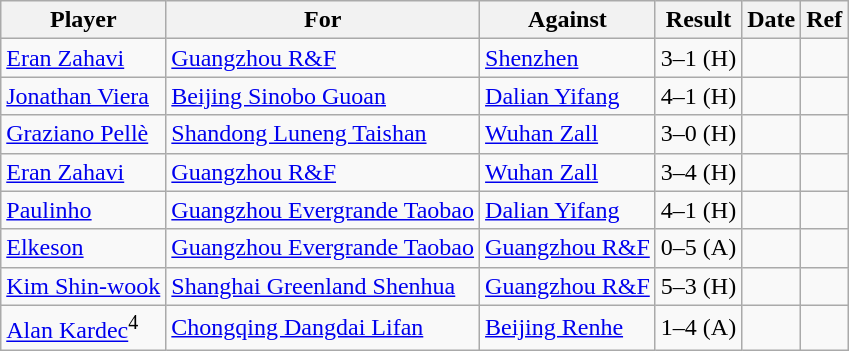<table class="wikitable">
<tr>
<th>Player</th>
<th>For</th>
<th>Against</th>
<th style="text-align:center">Result</th>
<th>Date</th>
<th>Ref</th>
</tr>
<tr>
<td> <a href='#'>Eran Zahavi</a></td>
<td><a href='#'>Guangzhou R&F</a></td>
<td><a href='#'>Shenzhen</a></td>
<td align="center">3–1 (H)</td>
<td></td>
<td></td>
</tr>
<tr>
<td> <a href='#'>Jonathan Viera</a></td>
<td><a href='#'>Beijing Sinobo Guoan</a></td>
<td><a href='#'>Dalian Yifang</a></td>
<td align="center">4–1 (H)</td>
<td></td>
<td></td>
</tr>
<tr>
<td> <a href='#'>Graziano Pellè</a></td>
<td><a href='#'>Shandong Luneng Taishan</a></td>
<td><a href='#'>Wuhan Zall</a></td>
<td align="center">3–0 (H)</td>
<td></td>
<td></td>
</tr>
<tr>
<td> <a href='#'>Eran Zahavi</a></td>
<td><a href='#'>Guangzhou R&F</a></td>
<td><a href='#'>Wuhan Zall</a></td>
<td align="center">3–4 (H)</td>
<td></td>
<td></td>
</tr>
<tr>
<td> <a href='#'>Paulinho</a></td>
<td><a href='#'>Guangzhou Evergrande Taobao</a></td>
<td><a href='#'>Dalian Yifang</a></td>
<td align="center">4–1 (H)</td>
<td></td>
<td></td>
</tr>
<tr>
<td> <a href='#'>Elkeson</a></td>
<td><a href='#'>Guangzhou Evergrande Taobao</a></td>
<td><a href='#'>Guangzhou R&F</a></td>
<td align="center">0–5 (A)</td>
<td></td>
<td></td>
</tr>
<tr>
<td> <a href='#'>Kim Shin-wook</a></td>
<td><a href='#'>Shanghai Greenland Shenhua</a></td>
<td><a href='#'>Guangzhou R&F</a></td>
<td align="center">5–3 (H)</td>
<td></td>
<td></td>
</tr>
<tr>
<td> <a href='#'>Alan Kardec</a><sup>4</sup></td>
<td><a href='#'>Chongqing Dangdai Lifan</a></td>
<td><a href='#'>Beijing Renhe</a></td>
<td align="center">1–4 (A)</td>
<td></td>
<td></td>
</tr>
</table>
